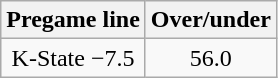<table class="wikitable" style="margin-left: auto; margin-right: auto; border: none; display: inline-table;">
<tr align="center">
<th style=>Pregame line</th>
<th style=>Over/under</th>
</tr>
<tr align="center">
<td>K-State −7.5</td>
<td>56.0</td>
</tr>
</table>
